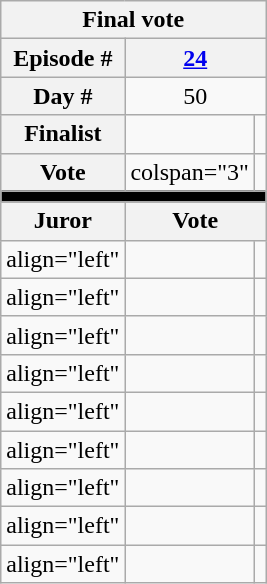<table class="wikitable nowrap" style="text-align:center; font-size:100%">
<tr>
<th colspan="4">Final vote</th>
</tr>
<tr>
<th>Episode #</th>
<th colspan="3"><a href='#'>24</a></th>
</tr>
<tr>
<th>Day #</th>
<td colspan="3">50</td>
</tr>
<tr>
<th>Finalist</th>
<td></td>
<td></td>
</tr>
<tr>
<th>Vote</th>
<td>colspan="3" </td>
</tr>
<tr>
<td colspan="3" bgcolor="black"></td>
</tr>
<tr>
<th>Juror</th>
<th colspan="2">Vote</th>
</tr>
<tr>
<td>align="left" </td>
<td></td>
<td></td>
</tr>
<tr>
<td>align="left" </td>
<td></td>
<td></td>
</tr>
<tr>
<td>align="left" </td>
<td></td>
<td></td>
</tr>
<tr>
<td>align="left" </td>
<td></td>
<td></td>
</tr>
<tr>
<td>align="left" </td>
<td></td>
<td></td>
</tr>
<tr>
<td>align="left" </td>
<td></td>
<td></td>
</tr>
<tr>
<td>align="left" </td>
<td></td>
<td></td>
</tr>
<tr>
<td>align="left" </td>
<td></td>
<td></td>
</tr>
<tr>
<td>align="left" </td>
<td></td>
<td></td>
</tr>
</table>
